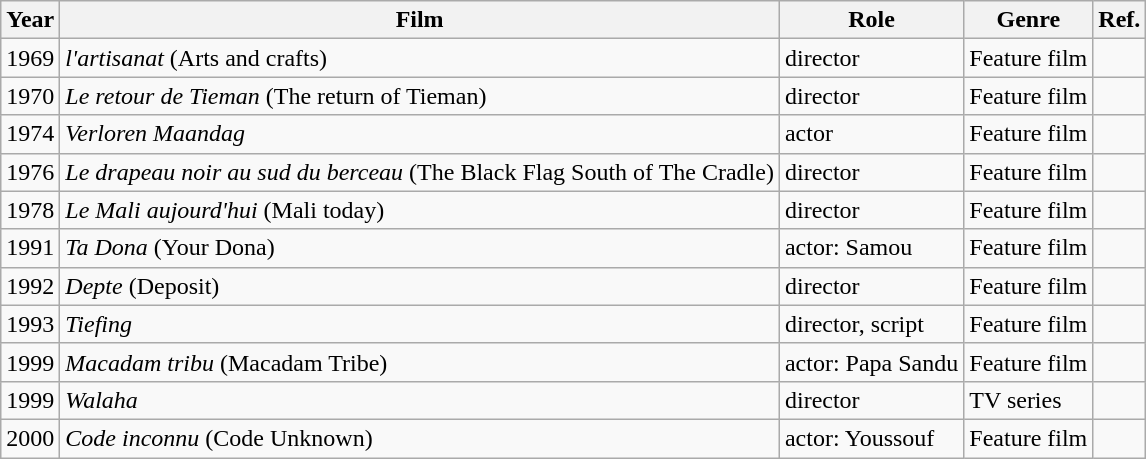<table class="wikitable">
<tr>
<th>Year</th>
<th>Film</th>
<th>Role</th>
<th>Genre</th>
<th>Ref.</th>
</tr>
<tr>
<td>1969</td>
<td><em>l'artisanat</em> (Arts and crafts)</td>
<td>director</td>
<td>Feature film</td>
<td></td>
</tr>
<tr>
<td>1970</td>
<td><em>Le retour de Tieman</em> (The return of Tieman)</td>
<td>director</td>
<td>Feature film</td>
<td></td>
</tr>
<tr>
<td>1974</td>
<td><em>Verloren Maandag</em></td>
<td>actor</td>
<td>Feature film</td>
<td></td>
</tr>
<tr>
<td>1976</td>
<td><em>Le drapeau noir au sud du berceau</em> (The Black Flag South of The Cradle)</td>
<td>director</td>
<td>Feature film</td>
<td></td>
</tr>
<tr>
<td>1978</td>
<td><em>Le Mali aujourd'hui</em> (Mali today)</td>
<td>director</td>
<td>Feature film</td>
<td></td>
</tr>
<tr>
<td>1991</td>
<td><em>Ta Dona</em> (Your Dona)</td>
<td>actor: Samou</td>
<td>Feature film</td>
<td></td>
</tr>
<tr>
<td>1992</td>
<td><em>Depte</em> (Deposit)</td>
<td>director</td>
<td>Feature film</td>
<td></td>
</tr>
<tr>
<td>1993</td>
<td><em>Tiefing</em></td>
<td>director, script</td>
<td>Feature film</td>
<td></td>
</tr>
<tr>
<td>1999</td>
<td><em>Macadam tribu</em> (Macadam Tribe)</td>
<td>actor: Papa Sandu</td>
<td>Feature film</td>
<td></td>
</tr>
<tr>
<td>1999</td>
<td><em>Walaha</em></td>
<td>director</td>
<td>TV series</td>
<td></td>
</tr>
<tr>
<td>2000</td>
<td><em>Code inconnu</em> (Code Unknown)</td>
<td>actor: Youssouf</td>
<td>Feature film</td>
<td></td>
</tr>
</table>
